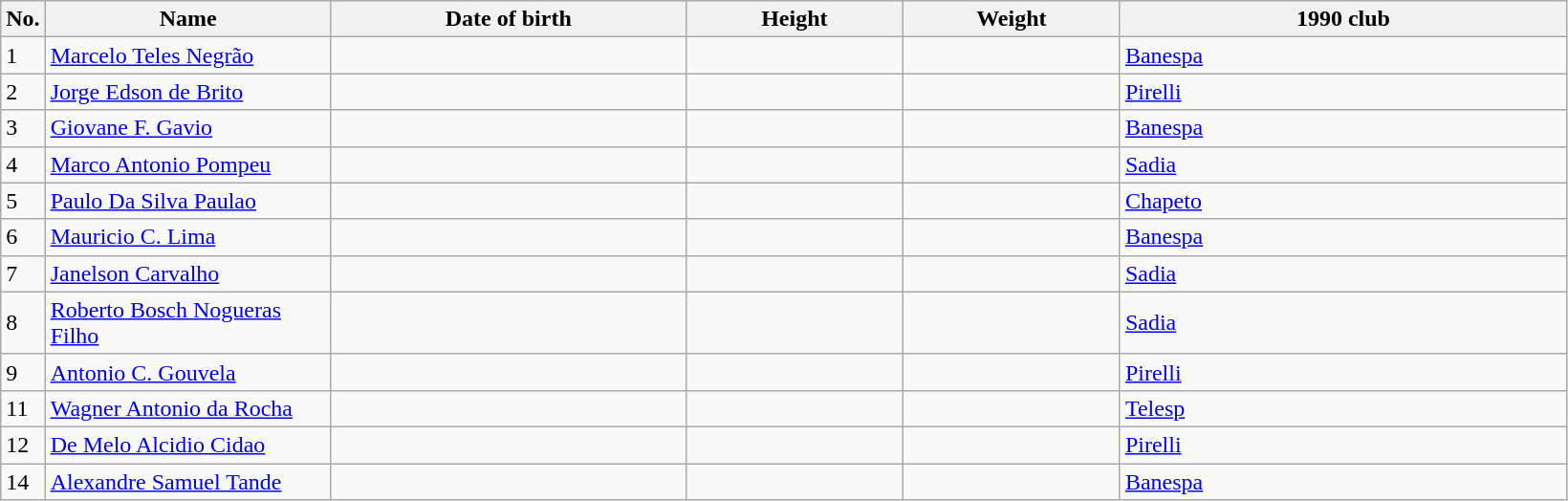<table class=wikitable sortable style=font-size:100%; text-align:center;>
<tr>
<th>No.</th>
<th style=width:12em>Name</th>
<th style=width:15em>Date of birth</th>
<th style=width:9em>Height</th>
<th style=width:9em>Weight</th>
<th style=width:19em>1990 club</th>
</tr>
<tr>
<td>1</td>
<td><a href='#'>Marcelo Teles Negrão</a></td>
<td></td>
<td></td>
<td></td>
<td><a href='#'>Banespa</a></td>
</tr>
<tr>
<td>2</td>
<td><a href='#'>Jorge Edson de Brito</a></td>
<td></td>
<td></td>
<td></td>
<td><a href='#'>Pirelli</a></td>
</tr>
<tr>
<td>3</td>
<td><a href='#'>Giovane F. Gavio</a></td>
<td></td>
<td></td>
<td></td>
<td><a href='#'>Banespa</a></td>
</tr>
<tr>
<td>4</td>
<td><a href='#'>Marco Antonio Pompeu</a></td>
<td></td>
<td></td>
<td></td>
<td><a href='#'>Sadia</a></td>
</tr>
<tr>
<td>5</td>
<td><a href='#'>Paulo Da Silva Paulao</a></td>
<td></td>
<td></td>
<td></td>
<td><a href='#'>Chapeto</a></td>
</tr>
<tr>
<td>6</td>
<td><a href='#'>Mauricio C. Lima</a></td>
<td></td>
<td></td>
<td></td>
<td><a href='#'>Banespa</a></td>
</tr>
<tr>
<td>7</td>
<td><a href='#'>Janelson Carvalho</a></td>
<td></td>
<td></td>
<td></td>
<td><a href='#'>Sadia</a></td>
</tr>
<tr>
<td>8</td>
<td><a href='#'>Roberto Bosch Nogueras Filho</a></td>
<td></td>
<td></td>
<td></td>
<td><a href='#'>Sadia</a></td>
</tr>
<tr>
<td>9</td>
<td><a href='#'>Antonio C. Gouvela</a></td>
<td></td>
<td></td>
<td></td>
<td><a href='#'>Pirelli</a></td>
</tr>
<tr>
<td>11</td>
<td><a href='#'>Wagner Antonio da Rocha</a></td>
<td></td>
<td></td>
<td></td>
<td><a href='#'>Telesp</a></td>
</tr>
<tr>
<td>12</td>
<td><a href='#'>De Melo Alcidio  Cidao</a></td>
<td></td>
<td></td>
<td></td>
<td><a href='#'>Pirelli</a></td>
</tr>
<tr>
<td>14</td>
<td><a href='#'>Alexandre Samuel  Tande</a></td>
<td></td>
<td></td>
<td></td>
<td><a href='#'>Banespa</a></td>
</tr>
</table>
